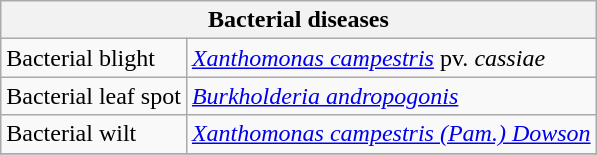<table class="wikitable" style="clear">
<tr>
<th colspan=2><strong>Bacterial diseases</strong><br></th>
</tr>
<tr>
<td>Bacterial blight</td>
<td><em><a href='#'>Xanthomonas campestris</a></em> pv. <em>cassiae</em></td>
</tr>
<tr>
<td>Bacterial leaf spot</td>
<td><em><a href='#'>Burkholderia andropogonis</a></em></td>
</tr>
<tr>
<td>Bacterial wilt</td>
<td><em><a href='#'>Xanthomonas campestris (Pam.) Dowson</a></em></td>
</tr>
<tr>
</tr>
</table>
